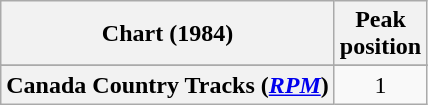<table class="wikitable sortable plainrowheaders" style="text-align:center">
<tr>
<th>Chart (1984)</th>
<th>Peak<br>position</th>
</tr>
<tr>
</tr>
<tr>
<th scope="row">Canada Country Tracks (<em><a href='#'>RPM</a></em>)</th>
<td>1</td>
</tr>
</table>
